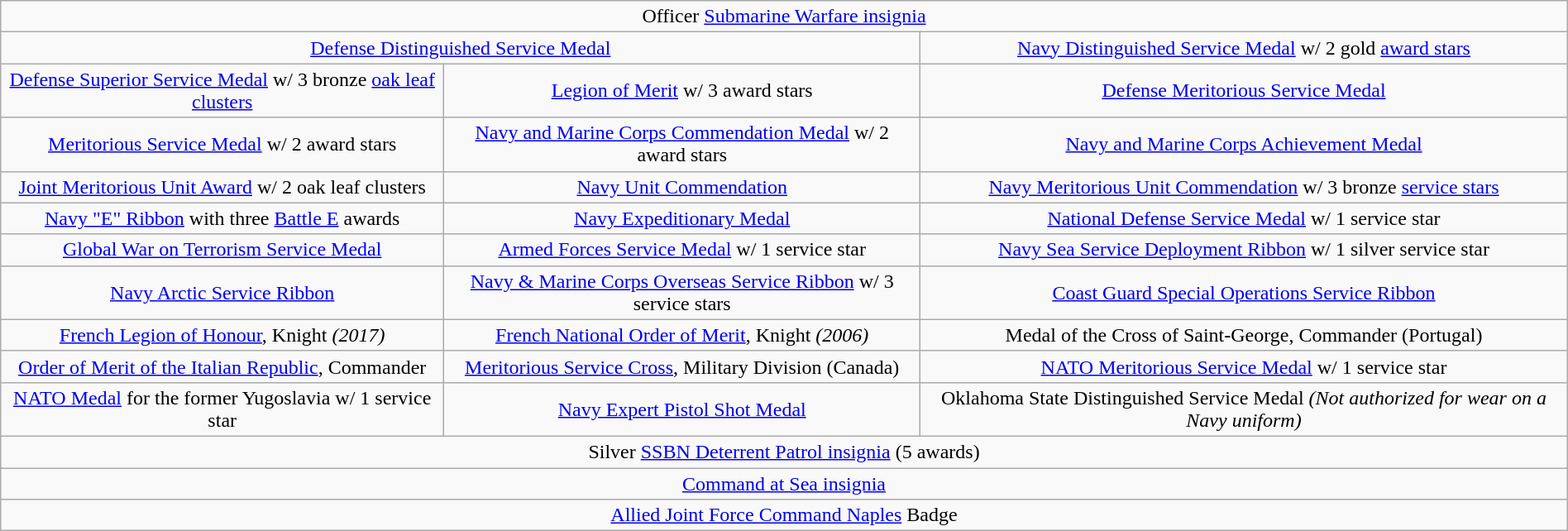<table class="wikitable" style="margin:1em auto; text-align:center;">
<tr>
<td colspan="3">Officer <a href='#'>Submarine Warfare insignia</a></td>
</tr>
<tr>
<td colspan="2"><a href='#'>Defense Distinguished Service Medal</a></td>
<td><a href='#'>Navy Distinguished Service Medal</a> w/ 2 gold <a href='#'>award stars</a></td>
</tr>
<tr>
<td><a href='#'>Defense Superior Service Medal</a> w/ 3 bronze <a href='#'>oak leaf clusters</a></td>
<td><a href='#'>Legion of Merit</a> w/ 3 award stars</td>
<td><a href='#'>Defense Meritorious Service Medal</a></td>
</tr>
<tr>
<td><a href='#'>Meritorious Service Medal</a> w/ 2 award stars</td>
<td><a href='#'>Navy and Marine Corps Commendation Medal</a> w/ 2 award stars</td>
<td><a href='#'>Navy and Marine Corps Achievement Medal</a></td>
</tr>
<tr>
<td><a href='#'>Joint Meritorious Unit Award</a> w/ 2 oak leaf clusters</td>
<td><a href='#'>Navy Unit Commendation</a></td>
<td><a href='#'>Navy Meritorious Unit Commendation</a> w/ 3 bronze <a href='#'>service stars</a></td>
</tr>
<tr>
<td><a href='#'>Navy "E" Ribbon</a> with three <a href='#'>Battle E</a> awards</td>
<td><a href='#'>Navy Expeditionary Medal</a></td>
<td><a href='#'>National Defense Service Medal</a> w/ 1 service star</td>
</tr>
<tr>
<td><a href='#'>Global War on Terrorism Service Medal</a></td>
<td><a href='#'>Armed Forces Service Medal</a> w/ 1 service star</td>
<td><a href='#'>Navy Sea Service Deployment Ribbon</a> w/ 1 silver service star</td>
</tr>
<tr>
<td><a href='#'>Navy Arctic Service Ribbon</a></td>
<td><a href='#'>Navy & Marine Corps Overseas Service Ribbon</a> w/ 3 service stars</td>
<td><a href='#'>Coast Guard Special Operations Service Ribbon</a></td>
</tr>
<tr>
<td><a href='#'>French Legion of Honour</a>, Knight <em>(2017)</em></td>
<td><a href='#'>French National Order of Merit</a>, Knight <em>(2006)</em></td>
<td>Medal of the Cross of Saint-George, Commander (Portugal)</td>
</tr>
<tr>
<td><a href='#'>Order of Merit of the Italian Republic</a>, Commander</td>
<td><a href='#'>Meritorious Service Cross</a>, Military Division (Canada)</td>
<td><a href='#'>NATO Meritorious Service Medal</a> w/ 1 service star</td>
</tr>
<tr>
<td><a href='#'>NATO Medal</a> for the former Yugoslavia w/ 1 service star</td>
<td><a href='#'>Navy Expert Pistol Shot Medal</a></td>
<td>Oklahoma State Distinguished Service Medal <em>(Not authorized for wear on a Navy uniform)</em></td>
</tr>
<tr>
<td colspan="3">Silver <a href='#'>SSBN Deterrent Patrol insignia</a> (5 awards)</td>
</tr>
<tr>
<td colspan="3"><a href='#'>Command at Sea insignia</a></td>
</tr>
<tr>
<td colspan="3"><a href='#'>Allied Joint Force Command Naples</a> Badge</td>
</tr>
</table>
